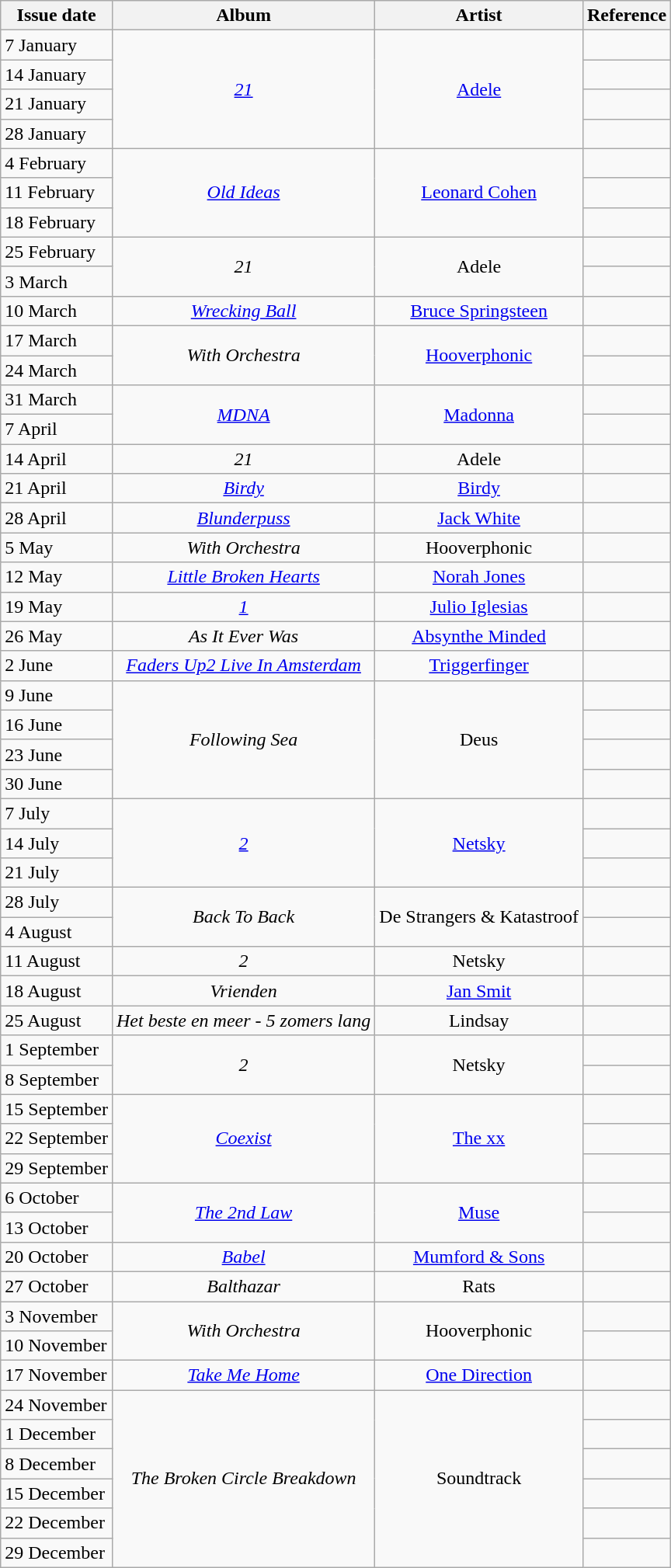<table class="wikitable">
<tr>
<th>Issue date</th>
<th>Album</th>
<th>Artist</th>
<th>Reference</th>
</tr>
<tr>
<td>7 January</td>
<td align="center" rowspan="4"><em><a href='#'>21</a></em></td>
<td align="center" rowspan="4"><a href='#'>Adele</a></td>
<td align="center"></td>
</tr>
<tr>
<td>14 January</td>
<td align="center"></td>
</tr>
<tr>
<td>21 January</td>
<td align="center"></td>
</tr>
<tr>
<td>28 January</td>
<td align="center"></td>
</tr>
<tr>
<td>4 February</td>
<td align="center" rowspan="3"><em><a href='#'>Old Ideas</a></em></td>
<td align="center" rowspan="3"><a href='#'>Leonard Cohen</a></td>
<td align="center"></td>
</tr>
<tr>
<td>11 February</td>
<td align="center"></td>
</tr>
<tr>
<td>18 February</td>
<td align="center"></td>
</tr>
<tr>
<td>25 February</td>
<td align="center" rowspan=2><em>21</em></td>
<td align="center" rowspan=2>Adele</td>
<td align="center"></td>
</tr>
<tr>
<td>3 March</td>
<td align="center"></td>
</tr>
<tr>
<td>10 March</td>
<td align="center"><em><a href='#'>Wrecking Ball</a></em></td>
<td align="center"><a href='#'>Bruce Springsteen</a></td>
<td align="center"></td>
</tr>
<tr>
<td>17 March</td>
<td align="center" rowspan=2><em>With Orchestra</em></td>
<td align="center" rowspan=2><a href='#'>Hooverphonic</a></td>
<td align="center"></td>
</tr>
<tr>
<td>24 March</td>
<td align="center"></td>
</tr>
<tr>
<td>31 March</td>
<td align="center" rowspan=2><em><a href='#'>MDNA</a></em></td>
<td align="center" rowspan=2><a href='#'>Madonna</a></td>
<td align="center"></td>
</tr>
<tr>
<td>7 April</td>
<td align="center"></td>
</tr>
<tr>
<td>14 April</td>
<td align="center"><em>21</em></td>
<td align="center">Adele</td>
<td align="center"></td>
</tr>
<tr>
<td>21 April</td>
<td align="center"><em><a href='#'>Birdy</a></em></td>
<td align="center"><a href='#'>Birdy</a></td>
<td align="center"></td>
</tr>
<tr>
<td>28 April</td>
<td align="center"><em><a href='#'>Blunderpuss</a></em></td>
<td align="center"><a href='#'>Jack White</a></td>
<td align="center"></td>
</tr>
<tr>
<td>5 May</td>
<td align="center"><em>With Orchestra</em></td>
<td align="center">Hooverphonic</td>
<td align="center"></td>
</tr>
<tr>
<td>12 May</td>
<td align="center"><em><a href='#'>Little Broken Hearts</a></em></td>
<td align="center"><a href='#'>Norah Jones</a></td>
<td align="center"></td>
</tr>
<tr>
<td>19 May</td>
<td align="center"><em><a href='#'>1</a></em></td>
<td align="center"><a href='#'>Julio Iglesias</a></td>
<td align="center"></td>
</tr>
<tr>
<td>26 May</td>
<td align="center"><em>As It Ever Was</em></td>
<td align="center"><a href='#'>Absynthe Minded</a></td>
<td align="center"></td>
</tr>
<tr>
<td>2 June</td>
<td align="center"><em><a href='#'>Faders Up2 Live In Amsterdam</a></em></td>
<td align="center"><a href='#'>Triggerfinger</a></td>
<td align="center"></td>
</tr>
<tr>
<td>9 June</td>
<td align="center" rowspan=4><em>Following Sea</em></td>
<td align="center" rowspan=4>Deus</td>
<td align="center"></td>
</tr>
<tr>
<td>16 June</td>
<td align="center"></td>
</tr>
<tr>
<td>23 June</td>
<td align="center"></td>
</tr>
<tr>
<td>30 June</td>
<td align="center"></td>
</tr>
<tr>
<td>7 July</td>
<td align="center" rowspan=3><em><a href='#'>2</a></em></td>
<td align="center" rowspan=3><a href='#'>Netsky</a></td>
<td align="center"></td>
</tr>
<tr>
<td>14 July</td>
<td align="center"></td>
</tr>
<tr>
<td>21 July</td>
<td align="center"></td>
</tr>
<tr>
<td>28 July</td>
<td align="center" rowspan=2><em>Back To Back</em></td>
<td align="center" rowspan=2>De Strangers & Katastroof</td>
<td align="center"></td>
</tr>
<tr>
<td>4 August</td>
<td align="center"></td>
</tr>
<tr>
<td>11 August</td>
<td align="center"><em>2</em></td>
<td align="center">Netsky</td>
<td align="center"></td>
</tr>
<tr>
<td>18 August</td>
<td align="center"><em>Vrienden</em></td>
<td align="center"><a href='#'>Jan Smit</a></td>
<td align="center"></td>
</tr>
<tr>
<td>25 August</td>
<td align="center"><em>Het beste en meer - 5 zomers lang</em></td>
<td align="center">Lindsay</td>
<td align="center"></td>
</tr>
<tr>
<td>1 September</td>
<td align="center" rowspan=2><em>2</em></td>
<td align="center" rowspan=2>Netsky</td>
<td align="center"></td>
</tr>
<tr>
<td>8 September</td>
<td align="center"></td>
</tr>
<tr>
<td>15 September</td>
<td align="center" rowspan=3><em><a href='#'>Coexist</a></em></td>
<td align="center" rowspan=3><a href='#'>The xx</a></td>
<td align="center"></td>
</tr>
<tr>
<td>22 September</td>
<td align="center"></td>
</tr>
<tr>
<td>29 September</td>
<td align="center"></td>
</tr>
<tr>
<td>6 October</td>
<td align="center" rowspan=2><em><a href='#'>The 2nd Law</a></em></td>
<td align="center" rowspan=2><a href='#'>Muse</a></td>
<td align="center"></td>
</tr>
<tr>
<td>13 October</td>
<td align="center"></td>
</tr>
<tr>
<td>20 October</td>
<td align="center"><em><a href='#'>Babel</a></em></td>
<td align="center"><a href='#'>Mumford & Sons</a></td>
<td align="center"></td>
</tr>
<tr>
<td>27 October</td>
<td align="center"><em>Balthazar</em></td>
<td align="center">Rats</td>
<td align="center"></td>
</tr>
<tr>
<td>3 November</td>
<td align="center" rowspan=2><em>With Orchestra</em></td>
<td align="center" rowspan=2>Hooverphonic</td>
<td align="center"></td>
</tr>
<tr>
<td>10 November</td>
<td align="center"></td>
</tr>
<tr>
<td>17 November</td>
<td align="center"><em><a href='#'>Take Me Home</a></em></td>
<td align="center"><a href='#'>One Direction</a></td>
<td align="center"></td>
</tr>
<tr>
<td>24 November</td>
<td align="center" rowspan="6"><em>The Broken Circle Breakdown</em></td>
<td align="center" rowspan="6">Soundtrack</td>
<td align="center"></td>
</tr>
<tr>
<td>1 December</td>
<td align="center"></td>
</tr>
<tr>
<td>8 December</td>
<td align="center"></td>
</tr>
<tr>
<td>15 December</td>
<td align="center"></td>
</tr>
<tr>
<td>22 December</td>
<td align="center"></td>
</tr>
<tr>
<td>29 December</td>
<td align="center"></td>
</tr>
</table>
